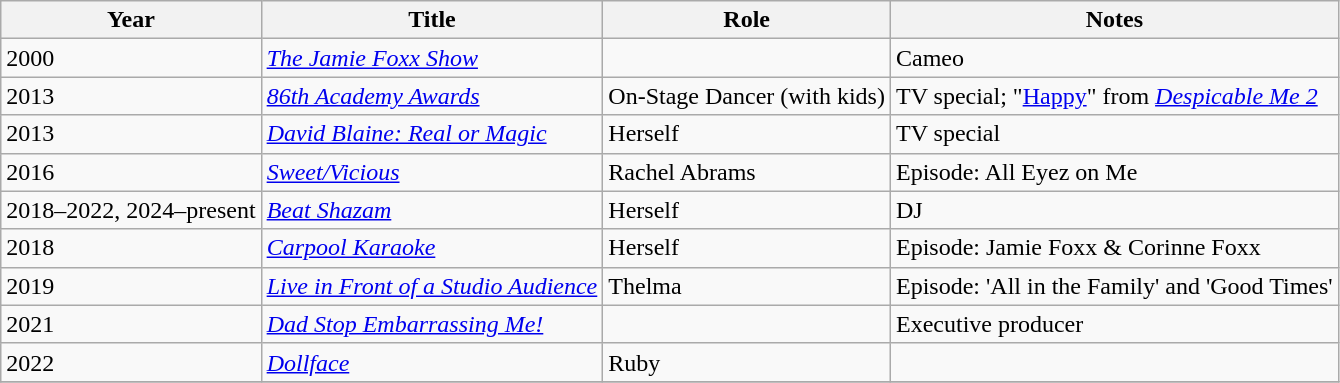<table class="wikitable sortable">
<tr>
<th>Year</th>
<th>Title</th>
<th>Role</th>
<th class="unsortable">Notes</th>
</tr>
<tr>
<td>2000</td>
<td><em><a href='#'>The Jamie Foxx Show</a></em></td>
<td></td>
<td>Cameo</td>
</tr>
<tr>
<td>2013</td>
<td><em><a href='#'>86th Academy Awards</a></em></td>
<td>On-Stage Dancer (with kids)</td>
<td>TV special; "<a href='#'>Happy</a>" from <em><a href='#'>Despicable Me 2</a></em></td>
</tr>
<tr>
<td>2013</td>
<td><em><a href='#'>David Blaine: Real or Magic</a></em></td>
<td>Herself</td>
<td>TV special</td>
</tr>
<tr>
<td>2016</td>
<td><em><a href='#'>Sweet/Vicious</a></em></td>
<td>Rachel Abrams</td>
<td>Episode: All Eyez on Me</td>
</tr>
<tr>
<td>2018–2022, 2024–present</td>
<td><em><a href='#'>Beat Shazam</a></em></td>
<td>Herself</td>
<td>DJ</td>
</tr>
<tr>
<td>2018</td>
<td><em><a href='#'>Carpool Karaoke</a></em></td>
<td>Herself</td>
<td>Episode: Jamie Foxx & Corinne Foxx</td>
</tr>
<tr>
<td>2019</td>
<td><em><a href='#'>Live in Front of a Studio Audience</a></em></td>
<td>Thelma</td>
<td>Episode: 'All in the Family' and 'Good Times'</td>
</tr>
<tr>
<td>2021</td>
<td><em><a href='#'>Dad Stop Embarrassing Me!</a></em></td>
<td></td>
<td>Executive producer</td>
</tr>
<tr>
<td>2022</td>
<td><em><a href='#'>Dollface</a></em></td>
<td>Ruby</td>
<td></td>
</tr>
<tr>
</tr>
</table>
